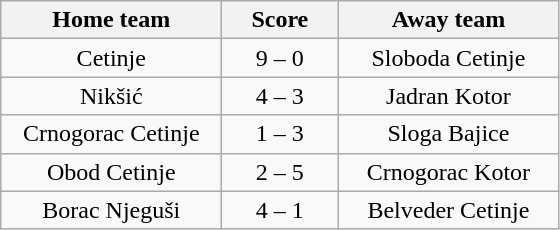<table class="wikitable" style="text-align: center">
<tr>
<th width=140>Home team</th>
<th width=70>Score</th>
<th width=140>Away team</th>
</tr>
<tr>
<td>Cetinje</td>
<td>9 – 0</td>
<td>Sloboda Cetinje</td>
</tr>
<tr>
<td>Nikšić</td>
<td>4 – 3</td>
<td>Jadran Kotor</td>
</tr>
<tr>
<td>Crnogorac Cetinje</td>
<td>1 – 3</td>
<td>Sloga Bajice</td>
</tr>
<tr>
<td>Obod Cetinje</td>
<td>2 – 5</td>
<td>Crnogorac Kotor</td>
</tr>
<tr>
<td>Borac Njeguši</td>
<td>4 – 1</td>
<td>Belveder Cetinje</td>
</tr>
</table>
